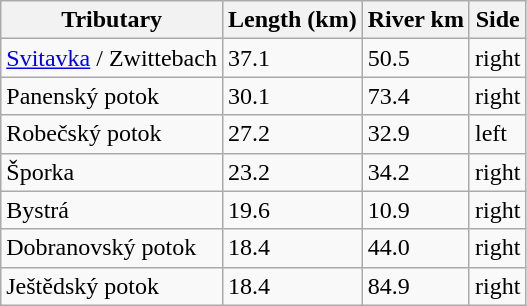<table class="wikitable">
<tr>
<th>Tributary</th>
<th>Length (km)</th>
<th>River km</th>
<th>Side</th>
</tr>
<tr>
<td><a href='#'>Svitavka</a> / Zwittebach</td>
<td>37.1</td>
<td>50.5</td>
<td>right</td>
</tr>
<tr>
<td>Panenský potok</td>
<td>30.1</td>
<td>73.4</td>
<td>right</td>
</tr>
<tr>
<td>Robečský potok</td>
<td>27.2</td>
<td>32.9</td>
<td>left</td>
</tr>
<tr>
<td>Šporka</td>
<td>23.2</td>
<td>34.2</td>
<td>right</td>
</tr>
<tr>
<td>Bystrá</td>
<td>19.6</td>
<td>10.9</td>
<td>right</td>
</tr>
<tr>
<td>Dobranovský potok</td>
<td>18.4</td>
<td>44.0</td>
<td>right</td>
</tr>
<tr>
<td>Ještědský potok</td>
<td>18.4</td>
<td>84.9</td>
<td>right</td>
</tr>
</table>
